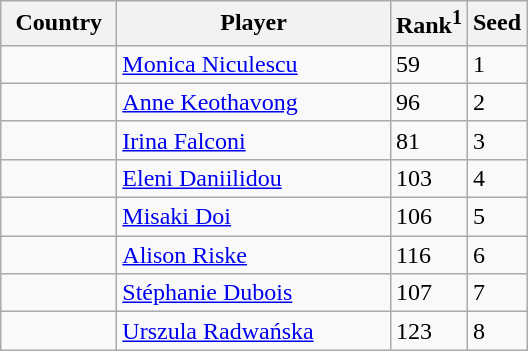<table class="sortable wikitable">
<tr>
<th style="width:70px;">Country</th>
<th style="width:175px;">Player</th>
<th>Rank<sup>1</sup></th>
<th>Seed</th>
</tr>
<tr>
<td></td>
<td><a href='#'>Monica Niculescu</a></td>
<td>59</td>
<td>1</td>
</tr>
<tr>
<td></td>
<td><a href='#'>Anne Keothavong</a></td>
<td>96</td>
<td>2</td>
</tr>
<tr>
<td></td>
<td><a href='#'>Irina Falconi</a></td>
<td>81</td>
<td>3</td>
</tr>
<tr>
<td></td>
<td><a href='#'>Eleni Daniilidou</a></td>
<td>103</td>
<td>4</td>
</tr>
<tr>
<td></td>
<td><a href='#'>Misaki Doi</a></td>
<td>106</td>
<td>5</td>
</tr>
<tr>
<td></td>
<td><a href='#'>Alison Riske</a></td>
<td>116</td>
<td>6</td>
</tr>
<tr>
<td></td>
<td><a href='#'>Stéphanie Dubois</a></td>
<td>107</td>
<td>7</td>
</tr>
<tr>
<td></td>
<td><a href='#'>Urszula Radwańska</a></td>
<td>123</td>
<td>8</td>
</tr>
</table>
